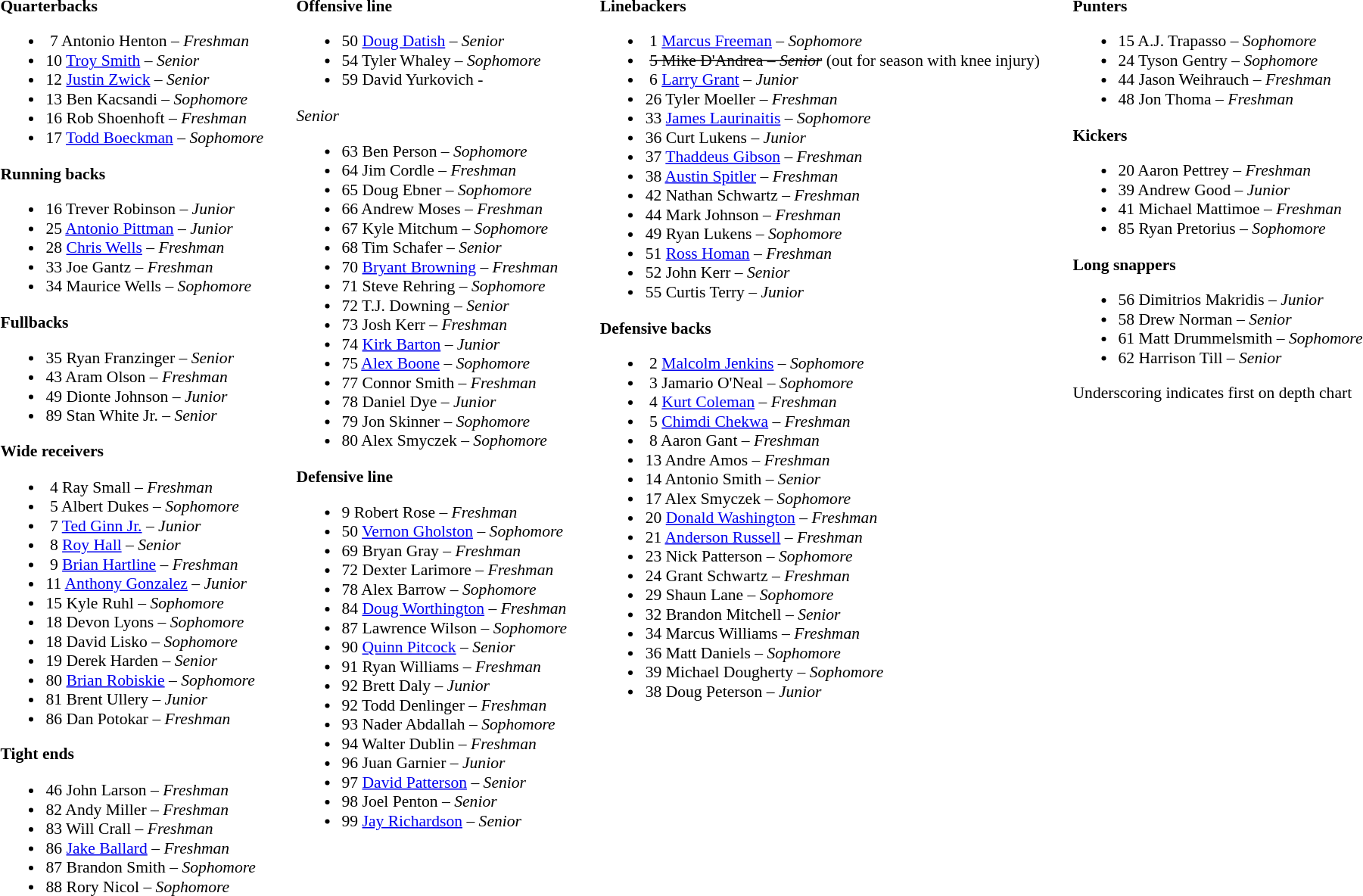<table class="toccolours" style="border-collapse: collapse; font-size:90%;">
<tr>
<td colspan="7" align="center"> </td>
</tr>
<tr>
<td valign="top"><br><strong>Quarterbacks</strong><ul><li> 7 Antonio Henton – <em>Freshman</em></li><li>10 <a href='#'>Troy Smith</a> – <em> Senior</em></li><li>12 <a href='#'>Justin Zwick</a> – <em> Senior</em></li><li>13 Ben Kacsandi – <em> Sophomore</em></li><li>16 Rob Shoenhoft – <em> Freshman</em></li><li>17 <a href='#'>Todd Boeckman</a> – <em> Sophomore</em></li></ul><strong>Running backs</strong><ul><li>16 Trever Robinson – <em> Junior</em></li><li>25 <a href='#'>Antonio Pittman</a> – <em>Junior</em></li><li>28 <a href='#'>Chris Wells</a> – <em>Freshman</em></li><li>33 Joe Gantz – <em> Freshman</em></li><li>34 Maurice Wells – <em>Sophomore</em></li></ul><strong>Fullbacks</strong><ul><li>35 Ryan Franzinger – <em>Senior</em></li><li>43 Aram Olson – <em>Freshman</em></li><li>49 Dionte Johnson – <em>Junior</em></li><li>89 Stan White Jr. – <em> Senior</em></li></ul><strong>Wide receivers</strong><ul><li> 4 Ray Small – <em>Freshman</em></li><li> 5 Albert Dukes – <em> Sophomore</em></li><li> 7 <a href='#'>Ted Ginn Jr.</a> – <em>Junior</em></li><li> 8 <a href='#'>Roy Hall</a> – <em> Senior</em></li><li> 9 <a href='#'>Brian Hartline</a> – <em> Freshman</em></li><li>11 <a href='#'>Anthony Gonzalez</a> – <em> Junior</em></li><li>15 Kyle Ruhl – <em> Sophomore</em></li><li>18 Devon Lyons – <em> Sophomore</em></li><li>18 David Lisko – <em> Sophomore</em></li><li>19 Derek Harden – <em>Senior</em></li><li>80 <a href='#'>Brian Robiskie</a> – <em>Sophomore</em></li><li>81 Brent Ullery – <em> Junior</em></li><li>86 Dan Potokar – <em> Freshman</em></li></ul><strong>Tight ends</strong><ul><li>46 John Larson – <em> Freshman</em></li><li>82 Andy Miller – <em>Freshman</em></li><li>83 Will Crall – <em> Freshman</em></li><li>86 <a href='#'>Jake Ballard</a> – <em>Freshman</em></li><li>87 Brandon Smith – <em> Sophomore</em></li><li>88 Rory Nicol – <em> Sophomore</em></li></ul></td>
<td width="25"> </td>
<td valign="top"><br><strong>Offensive line</strong><ul><li>50 <a href='#'>Doug Datish</a> – <em> Senior</em></li><li>54 Tyler Whaley – <em> Sophomore</em></li><li>59 David Yurkovich -</li></ul><em>Senior</em><ul><li>63 Ben Person – <em> Sophomore</em></li><li>64 Jim Cordle – <em> Freshman</em></li><li>65 Doug Ebner – <em> Sophomore</em></li><li>66 Andrew Moses – <em> Freshman</em></li><li>67 Kyle Mitchum – <em> Sophomore</em></li><li>68 Tim Schafer – <em> Senior</em></li><li>70 <a href='#'>Bryant Browning</a> – <em>Freshman</em></li><li>71 Steve Rehring – <em> Sophomore</em></li><li>72 T.J. Downing – <em> Senior</em></li><li>73 Josh Kerr – <em>Freshman</em></li><li>74 <a href='#'>Kirk Barton</a> – <em> Junior</em></li><li>75 <a href='#'>Alex Boone</a> – <em>Sophomore</em></li><li>77 Connor Smith – <em>Freshman</em></li><li>78 Daniel Dye – <em> Junior</em></li><li>79 Jon Skinner – <em> Sophomore</em></li><li>80 Alex Smyczek – <em> Sophomore</em></li></ul><strong>Defensive line</strong><ul><li>9 Robert Rose – <em>Freshman</em></li><li>50 <a href='#'>Vernon Gholston</a> – <em> Sophomore</em></li><li>69 Bryan Gray – <em> Freshman</em></li><li>72 Dexter Larimore – <em>Freshman</em></li><li>78 Alex Barrow – <em> Sophomore</em></li><li>84 <a href='#'>Doug Worthington</a> – <em> Freshman</em></li><li>87 Lawrence Wilson – <em>Sophomore</em></li><li>90 <a href='#'>Quinn Pitcock</a> – <em> Senior</em></li><li>91 Ryan Williams – <em> Freshman</em></li><li>92 Brett Daly – <em> Junior</em></li><li>92 Todd Denlinger – <em> Freshman</em></li><li>93 Nader Abdallah – <em> Sophomore</em></li><li>94 Walter Dublin – <em>Freshman</em></li><li>96 Juan Garnier – <em> Junior</em></li><li>97 <a href='#'>David Patterson</a> – <em>Senior</em></li><li>98 Joel Penton – <em> Senior</em></li><li>99 <a href='#'>Jay Richardson</a> – <em> Senior</em></li></ul></td>
<td width="25"> </td>
<td valign="top"><br><strong>Linebackers</strong><ul><li> 1 <a href='#'>Marcus Freeman</a> – <em> Sophomore</em></li><li> <s>5 Mike D'Andrea – <em> Senior</em></s> (out for season with knee injury)</li><li> 6 <a href='#'>Larry Grant</a> – <em>Junior</em></li><li>26 Tyler Moeller – <em>Freshman</em></li><li>33 <a href='#'>James Laurinaitis</a> – <em>Sophomore</em></li><li>36 Curt Lukens – <em> Junior</em></li><li>37 <a href='#'>Thaddeus Gibson</a> – <em>Freshman</em></li><li>38 <a href='#'>Austin Spitler</a> – <em> Freshman</em></li><li>42 Nathan Schwartz – <em>Freshman</em></li><li>44 Mark Johnson – <em>Freshman</em></li><li>49 Ryan Lukens – <em> Sophomore</em></li><li>51 <a href='#'>Ross Homan</a> – <em>Freshman</em></li><li>52 John Kerr – <em> Senior</em></li><li>55 Curtis Terry – <em>Junior</em></li></ul><strong>Defensive backs</strong><ul><li> 2 <a href='#'>Malcolm Jenkins</a> – <em>Sophomore</em></li><li> 3 Jamario O'Neal – <em>Sophomore</em></li><li> 4 <a href='#'>Kurt Coleman</a> – <em>Freshman</em></li><li> 5 <a href='#'>Chimdi Chekwa</a> – <em>Freshman</em></li><li> 8 Aaron Gant – <em>Freshman</em></li><li>13 Andre Amos – <em> Freshman</em></li><li>14 Antonio Smith – <em> Senior</em></li><li>17 Alex Smyczek – <em> Sophomore</em></li><li>20 <a href='#'>Donald Washington</a> – <em> Freshman</em></li><li>21 <a href='#'>Anderson Russell</a> – <em> Freshman</em></li><li>23 Nick Patterson – <em> Sophomore</em></li><li>24 Grant Schwartz – <em>Freshman</em></li><li>29 Shaun Lane – <em> Sophomore</em></li><li>32 Brandon Mitchell – <em> Senior</em></li><li>34 Marcus Williams – <em>Freshman</em></li><li>36 Matt Daniels – <em> Sophomore</em></li><li>39 Michael Dougherty – <em> Sophomore</em></li><li>38 Doug Peterson – <em> Junior</em></li></ul></td>
<td width="25"> </td>
<td valign="top"><br><strong>Punters</strong><ul><li>15 A.J. Trapasso – <em> Sophomore</em></li><li>24 Tyson Gentry – <em> Sophomore</em></li><li>44 Jason Weihrauch – <em>Freshman</em></li><li>48 Jon Thoma – <em> Freshman</em></li></ul><strong>Kickers</strong><ul><li>20 Aaron Pettrey – <em> Freshman</em></li><li>39 Andrew Good – <em>Junior</em></li><li>41 Michael Mattimoe – <em> Freshman</em></li><li>85 Ryan Pretorius – <em> Sophomore</em></li></ul><strong>Long snappers</strong><ul><li>56 Dimitrios Makridis – <em> Junior</em></li><li>58 Drew Norman – <em> Senior</em></li><li>61 Matt Drummelsmith – <em> Sophomore</em></li><li>62 Harrison Till – <em> Senior</em></li></ul>Underscoring indicates first on depth chart</td>
</tr>
</table>
